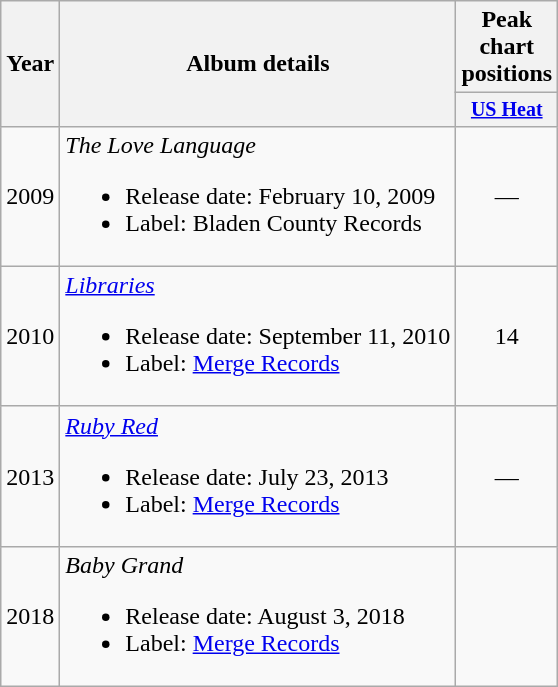<table class="wikitable">
<tr>
<th rowspan="2">Year</th>
<th rowspan="2">Album details</th>
<th colspan="4">Peak chart positions</th>
</tr>
<tr style="font-size:smaller;">
<th width="50"><a href='#'>US Heat</a></th>
</tr>
<tr>
<td>2009</td>
<td><em>The Love Language</em><br><ul><li>Release date: February 10, 2009</li><li>Label: Bladen County Records</li></ul></td>
<td align="center">—</td>
</tr>
<tr>
<td>2010</td>
<td><em><a href='#'>Libraries</a></em><br><ul><li>Release date: September 11, 2010</li><li>Label: <a href='#'>Merge Records</a></li></ul></td>
<td align="center">14</td>
</tr>
<tr>
<td>2013</td>
<td><em><a href='#'>Ruby Red</a></em><br><ul><li>Release date: July 23, 2013</li><li>Label: <a href='#'>Merge Records</a></li></ul></td>
<td align="center">—</td>
</tr>
<tr>
<td>2018</td>
<td><em>Baby Grand</em><br><ul><li>Release date: August 3, 2018</li><li>Label: <a href='#'>Merge Records</a></li></ul></td>
<td></td>
</tr>
</table>
